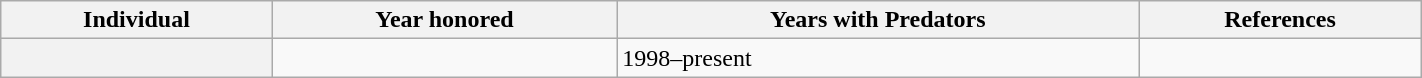<table class="wikitable sortable" width="75%">
<tr>
<th scope="col">Individual</th>
<th scope="col">Year honored</th>
<th scope="col">Years with Predators</th>
<th scope="col" class="unsortable">References</th>
</tr>
<tr>
<th scope="row"></th>
<td></td>
<td>1998–present</td>
<td></td>
</tr>
</table>
